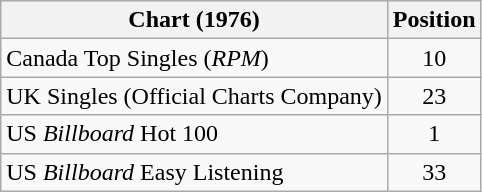<table class="wikitable sortable">
<tr>
<th>Chart (1976)</th>
<th>Position</th>
</tr>
<tr>
<td>Canada Top Singles (<em>RPM</em>)</td>
<td align="center">10</td>
</tr>
<tr>
<td>UK Singles (Official Charts Company)</td>
<td align="center">23</td>
</tr>
<tr>
<td>US <em>Billboard</em> Hot 100</td>
<td align="center">1</td>
</tr>
<tr>
<td>US <em>Billboard</em> Easy Listening</td>
<td align="center">33</td>
</tr>
</table>
